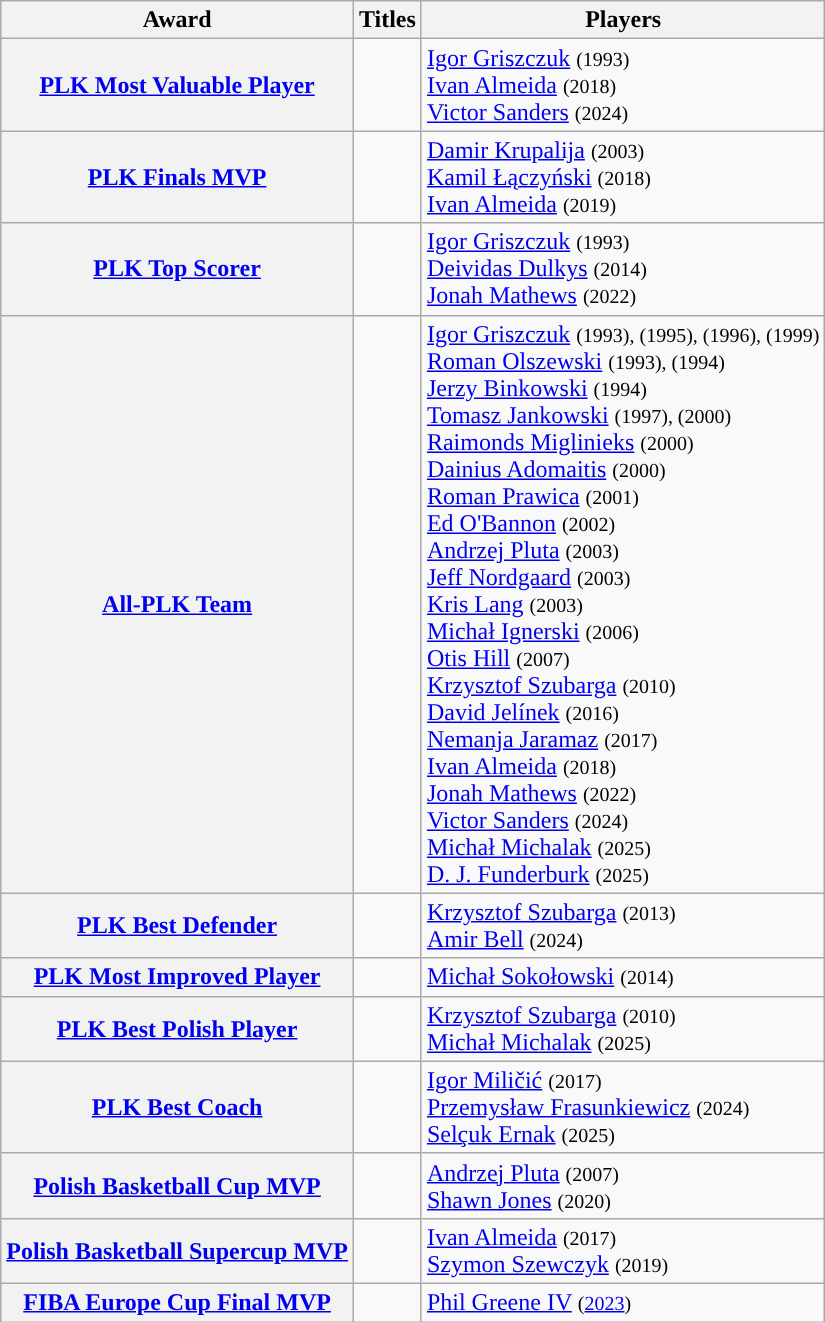<table class="wikitable">
<tr>
<th>Award</th>
<th>Titles</th>
<th>Players</th>
</tr>
<tr>
<th><a href='#'>PLK Most Valuable Player</a></th>
<td></td>
<td><a href='#'>Igor Griszczuk</a> <small>(1993)</small> <br><a href='#'>Ivan Almeida</a> <small>(2018)</small><br><a href='#'>Victor Sanders</a> <small>(2024)</small></td>
</tr>
<tr>
<th><a href='#'>PLK Finals MVP</a></th>
<td></td>
<td><a href='#'>Damir Krupalija</a> <small>(2003)</small> <br><a href='#'>Kamil Łączyński</a> <small>(2018)</small> <br><a href='#'>Ivan Almeida</a> <small>(2019)</small></td>
</tr>
<tr>
<th><a href='#'>PLK Top Scorer</a></th>
<td></td>
<td><a href='#'>Igor Griszczuk</a> <small>(1993)</small> <br><a href='#'>Deividas Dulkys</a> <small>(2014)</small> <br><a href='#'>Jonah Mathews</a> <small>(2022)</small></td>
</tr>
<tr>
<th><a href='#'>All-PLK Team</a></th>
<td></td>
<td><a href='#'>Igor Griszczuk</a> <small> (1993), (1995), (1996), (1999)</small><br><a href='#'>Roman Olszewski</a> <small> (1993), (1994)</small> <br> <a href='#'>Jerzy Binkowski</a> <small>(1994)</small> <br><a href='#'>Tomasz Jankowski</a> <small>(1997), (2000)</small> <br><a href='#'>Raimonds Miglinieks</a> <small>(2000)</small> <br><a href='#'>Dainius Adomaitis</a> <small>(2000)</small> <br><a href='#'>Roman Prawica</a> <small>(2001)</small> <br><a href='#'>Ed O'Bannon</a> <small>(2002)</small> <br><a href='#'>Andrzej Pluta</a> <small>(2003)</small> <br><a href='#'>Jeff Nordgaard</a> <small>(2003)</small> <br><a href='#'>Kris Lang</a> <small>(2003)</small> <br><a href='#'>Michał Ignerski</a> <small>(2006)</small> <br><a href='#'>Otis Hill</a> <small>(2007)</small><br><a href='#'>Krzysztof Szubarga</a> <small>(2010)</small> <br><a href='#'>David Jelínek</a> <small>(2016)</small> <br><a href='#'>Nemanja Jaramaz</a> <small>(2017)</small> <br><a href='#'>Ivan Almeida</a> <small>(2018)</small> <br><a href='#'>Jonah Mathews</a> <small>(2022)</small><br><a href='#'>Victor Sanders</a> <small>(2024)</small><br><a href='#'>Michał Michalak</a> <small>(2025)</small><br><a href='#'>D. J. Funderburk</a> <small>(2025)</small></td>
</tr>
<tr>
<th><a href='#'>PLK Best Defender</a></th>
<td></td>
<td><a href='#'>Krzysztof Szubarga</a> <small>(2013)</small> <br><a href='#'>Amir Bell</a> <small>(2024)</small></td>
</tr>
<tr>
<th><a href='#'>PLK Most Improved Player</a></th>
<td></td>
<td><a href='#'>Michał Sokołowski</a> <small>(2014)</small></td>
</tr>
<tr>
<th><a href='#'>PLK Best Polish Player</a></th>
<td></td>
<td><a href='#'>Krzysztof Szubarga</a> <small>(2010)</small> <br><a href='#'>Michał Michalak</a> <small>(2025)</small></td>
</tr>
<tr>
<th><a href='#'>PLK Best Coach</a></th>
<td></td>
<td><a href='#'>Igor Miličić</a> <small>(2017)</small><br><a href='#'>Przemysław Frasunkiewicz</a> <small>(2024)</small> <br><a href='#'>Selçuk Ernak</a> <small>(2025)</small></td>
</tr>
<tr>
<th><a href='#'>Polish Basketball Cup MVP</a></th>
<td></td>
<td><a href='#'>Andrzej Pluta</a> <small>(2007)</small> <br><a href='#'>Shawn Jones</a> <small>(2020)</small></td>
</tr>
<tr>
<th><a href='#'>Polish Basketball Supercup MVP</a></th>
<td></td>
<td><a href='#'>Ivan Almeida</a> <small>(2017)</small> <br><a href='#'>Szymon Szewczyk</a> <small>(2019)</small></td>
</tr>
<tr>
<th><a href='#'>FIBA Europe Cup Final MVP</a></th>
<td></td>
<td><a href='#'>Phil Greene IV</a> <small>(<a href='#'>2023</a>)</small></td>
</tr>
</table>
